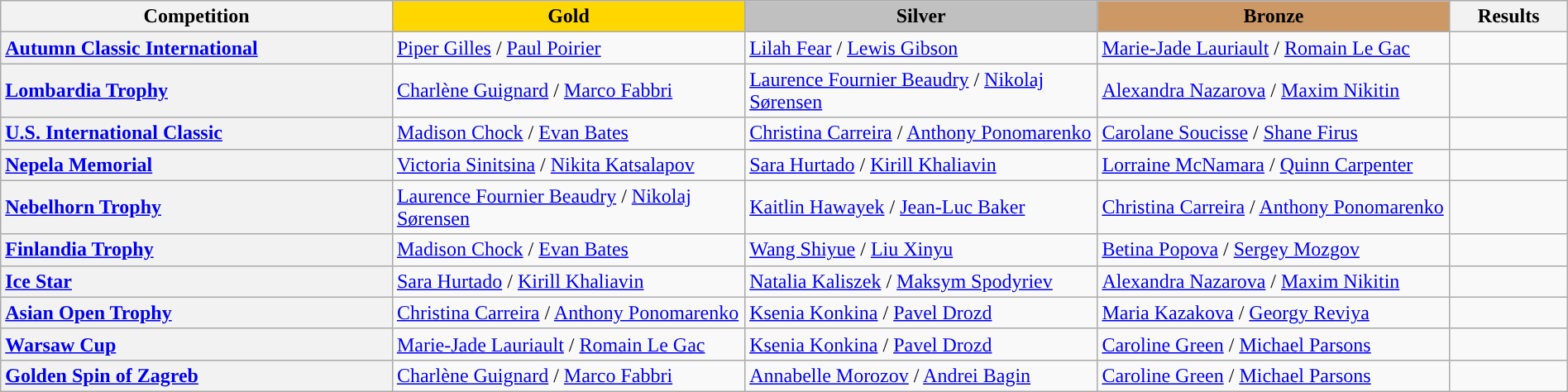<table class="wikitable unsortable" style="text-align:left; width:100%">
<tr>
<th scope="col" style="text-align:center; width:25%;">Competition</th>
<td scope="col" style="text-align:center; width:22.5%; background:gold"><strong>Gold</strong></td>
<td scope="col" style="text-align:center; width:22.5%; background:silver"><strong>Silver</strong></td>
<td scope="col" style="text-align:center; width:22.5%; background:#c96"><strong>Bronze</strong></td>
<th scope="col" style="text-align:center; width:7.5%;">Results</th>
</tr>
<tr>
<th scope="row" style="text-align:left"> <a href='#'>Autumn Classic International</a></th>
<td> <a href='#'>Piper Gilles</a> / <a href='#'>Paul Poirier</a></td>
<td> <a href='#'>Lilah Fear</a> / <a href='#'>Lewis Gibson</a></td>
<td> <a href='#'>Marie-Jade Lauriault</a> / <a href='#'>Romain Le Gac</a></td>
<td></td>
</tr>
<tr>
<th scope="row" style="text-align:left"> <a href='#'>Lombardia Trophy</a></th>
<td> <a href='#'>Charlène Guignard</a> / <a href='#'>Marco Fabbri</a></td>
<td> <a href='#'>Laurence Fournier Beaudry</a> / <a href='#'>Nikolaj Sørensen</a></td>
<td> <a href='#'>Alexandra Nazarova</a> / <a href='#'>Maxim Nikitin</a></td>
<td></td>
</tr>
<tr>
<th scope="row" style="text-align:left"> <a href='#'>U.S. International Classic</a></th>
<td> <a href='#'>Madison Chock</a> / <a href='#'>Evan Bates</a></td>
<td> <a href='#'>Christina Carreira</a> / <a href='#'>Anthony Ponomarenko</a></td>
<td> <a href='#'>Carolane Soucisse</a> / <a href='#'>Shane Firus</a></td>
<td></td>
</tr>
<tr>
<th scope="row" style="text-align:left"> <a href='#'>Nepela Memorial</a></th>
<td> <a href='#'>Victoria Sinitsina</a> / <a href='#'>Nikita Katsalapov</a></td>
<td> <a href='#'>Sara Hurtado</a> / <a href='#'>Kirill Khaliavin</a></td>
<td> <a href='#'>Lorraine McNamara</a> / <a href='#'>Quinn Carpenter</a></td>
<td></td>
</tr>
<tr>
<th scope="row" style="text-align:left"> <a href='#'>Nebelhorn Trophy</a></th>
<td> <a href='#'>Laurence Fournier Beaudry</a> / <a href='#'>Nikolaj Sørensen</a></td>
<td> <a href='#'>Kaitlin Hawayek</a> / <a href='#'>Jean-Luc Baker</a></td>
<td> <a href='#'>Christina Carreira</a> / <a href='#'>Anthony Ponomarenko</a></td>
<td></td>
</tr>
<tr>
<th scope="row" style="text-align:left"> <a href='#'>Finlandia Trophy</a></th>
<td> <a href='#'>Madison Chock</a> / <a href='#'>Evan Bates</a></td>
<td> <a href='#'>Wang Shiyue</a> / <a href='#'>Liu Xinyu</a></td>
<td> <a href='#'>Betina Popova</a> / <a href='#'>Sergey Mozgov</a></td>
<td></td>
</tr>
<tr>
<th scope="row" style="text-align:left"> <a href='#'>Ice Star</a></th>
<td> <a href='#'>Sara Hurtado</a> / <a href='#'>Kirill Khaliavin</a></td>
<td> <a href='#'>Natalia Kaliszek</a> / <a href='#'>Maksym Spodyriev</a></td>
<td> <a href='#'>Alexandra Nazarova</a> / <a href='#'>Maxim Nikitin</a></td>
<td></td>
</tr>
<tr>
<th scope="row" style="text-align:left"> <a href='#'>Asian Open Trophy</a></th>
<td> <a href='#'>Christina Carreira</a> / <a href='#'>Anthony Ponomarenko</a></td>
<td> <a href='#'>Ksenia Konkina</a> / <a href='#'>Pavel Drozd</a></td>
<td> <a href='#'>Maria Kazakova</a> / <a href='#'>Georgy Reviya</a></td>
<td></td>
</tr>
<tr>
<th scope="row" style="text-align:left"> <a href='#'>Warsaw Cup</a></th>
<td> <a href='#'>Marie-Jade Lauriault</a> / <a href='#'>Romain Le Gac</a></td>
<td> <a href='#'>Ksenia Konkina</a> / <a href='#'>Pavel Drozd</a></td>
<td> <a href='#'>Caroline Green</a> / <a href='#'>Michael Parsons</a></td>
<td></td>
</tr>
<tr>
<th scope="row" style="text-align:left"> <a href='#'>Golden Spin of Zagreb</a></th>
<td> <a href='#'>Charlène Guignard</a> / <a href='#'>Marco Fabbri</a></td>
<td> <a href='#'>Annabelle Morozov</a> / <a href='#'>Andrei Bagin</a></td>
<td> <a href='#'>Caroline Green</a> / <a href='#'>Michael Parsons</a></td>
<td></td>
</tr>
</table>
